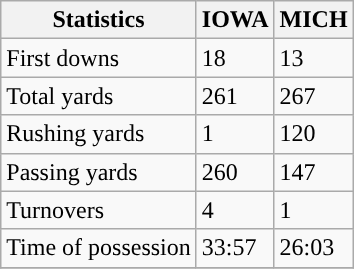<table class="wikitable">
<tr>
<th>Statistics</th>
<th>IOWA</th>
<th>MICH</th>
</tr>
<tr>
<td>First downs</td>
<td>18</td>
<td>13</td>
</tr>
<tr>
<td>Total yards</td>
<td>261</td>
<td>267</td>
</tr>
<tr>
<td>Rushing yards</td>
<td>1</td>
<td>120</td>
</tr>
<tr>
<td>Passing yards</td>
<td>260</td>
<td>147</td>
</tr>
<tr>
<td>Turnovers</td>
<td>4</td>
<td>1</td>
</tr>
<tr>
<td>Time of possession</td>
<td>33:57</td>
<td>26:03</td>
</tr>
<tr>
</tr>
</table>
